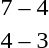<table style="text-align:center">
<tr>
<th width=200></th>
<th width=100></th>
<th width=200></th>
</tr>
<tr>
<td align=right><strong></strong></td>
<td>7 – 4</td>
<td align=left></td>
</tr>
<tr>
<td align=right><strong></strong></td>
<td>4 – 3</td>
<td align=left></td>
</tr>
</table>
